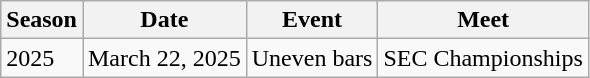<table class="wikitable">
<tr>
<th>Season</th>
<th>Date</th>
<th>Event</th>
<th>Meet</th>
</tr>
<tr>
<td rowspan="1">2025</td>
<td>March 22, 2025</td>
<td>Uneven bars</td>
<td>SEC Championships</td>
</tr>
</table>
